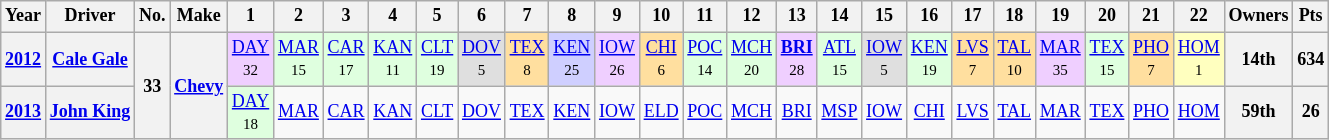<table class="wikitable" style="text-align:center; font-size:75%">
<tr>
<th>Year</th>
<th>Driver</th>
<th>No.</th>
<th>Make</th>
<th>1</th>
<th>2</th>
<th>3</th>
<th>4</th>
<th>5</th>
<th>6</th>
<th>7</th>
<th>8</th>
<th>9</th>
<th>10</th>
<th>11</th>
<th>12</th>
<th>13</th>
<th>14</th>
<th>15</th>
<th>16</th>
<th>17</th>
<th>18</th>
<th>19</th>
<th>20</th>
<th>21</th>
<th>22</th>
<th>Owners</th>
<th>Pts</th>
</tr>
<tr>
<th><a href='#'>2012</a></th>
<th><a href='#'>Cale Gale</a></th>
<th rowspan=2>33</th>
<th rowspan=2><a href='#'>Chevy</a></th>
<td style="background:#EFCFFF;"><a href='#'>DAY</a><br><small>32</small></td>
<td style="background:#DFFFDF;"><a href='#'>MAR</a><br><small>15</small></td>
<td style="background:#DFFFDF;"><a href='#'>CAR</a><br><small>17</small></td>
<td style="background:#DFFFDF;"><a href='#'>KAN</a><br><small>11</small></td>
<td style="background:#DFFFDF;"><a href='#'>CLT</a><br><small>19</small></td>
<td style="background:#DFDFDF;"><a href='#'>DOV</a><br><small>5</small></td>
<td style="background:#FFDF9F;"><a href='#'>TEX</a><br><small>8</small></td>
<td style="background:#CFCFFF;"><a href='#'>KEN</a><br><small>25</small></td>
<td style="background:#EFCFFF;"><a href='#'>IOW</a><br><small>26</small></td>
<td style="background:#FFDF9F;"><a href='#'>CHI</a><br><small>6</small></td>
<td style="background:#DFFFDF;"><a href='#'>POC</a><br><small>14</small></td>
<td style="background:#DFFFDF;"><a href='#'>MCH</a><br><small>20</small></td>
<td style="background:#EFCFFF;"><strong><a href='#'>BRI</a></strong><br><small>28</small></td>
<td style="background:#DFFFDF;"><a href='#'>ATL</a><br><small>15</small></td>
<td style="background:#DFDFDF;"><a href='#'>IOW</a><br><small>5</small></td>
<td style="background:#DFFFDF;"><a href='#'>KEN</a><br><small>19</small></td>
<td style="background:#FFDF9F;"><a href='#'>LVS</a><br><small>7</small></td>
<td style="background:#FFDF9F;"><a href='#'>TAL</a><br><small>10</small></td>
<td style="background:#EFCFFF;"><a href='#'>MAR</a><br><small>35</small></td>
<td style="background:#DFFFDF;"><a href='#'>TEX</a><br><small>15</small></td>
<td style="background:#FFDF9F;"><a href='#'>PHO</a><br><small>7</small></td>
<td style="background:#FFFFBF;"><a href='#'>HOM</a><br><small>1</small></td>
<th>14th</th>
<th>634</th>
</tr>
<tr>
<th><a href='#'>2013</a></th>
<th><a href='#'>John King</a></th>
<td style="background:#DFFFDF;"><a href='#'>DAY</a><br><small>18</small></td>
<td><a href='#'>MAR</a></td>
<td><a href='#'>CAR</a></td>
<td><a href='#'>KAN</a></td>
<td><a href='#'>CLT</a></td>
<td><a href='#'>DOV</a></td>
<td><a href='#'>TEX</a></td>
<td><a href='#'>KEN</a></td>
<td><a href='#'>IOW</a></td>
<td><a href='#'>ELD</a></td>
<td><a href='#'>POC</a></td>
<td><a href='#'>MCH</a></td>
<td><a href='#'>BRI</a></td>
<td><a href='#'>MSP</a></td>
<td><a href='#'>IOW</a></td>
<td><a href='#'>CHI</a></td>
<td><a href='#'>LVS</a></td>
<td><a href='#'>TAL</a></td>
<td><a href='#'>MAR</a></td>
<td><a href='#'>TEX</a></td>
<td><a href='#'>PHO</a></td>
<td><a href='#'>HOM</a></td>
<th>59th</th>
<th>26</th>
</tr>
</table>
